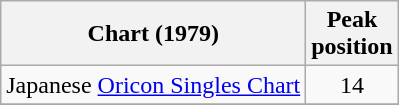<table class="wikitable">
<tr>
<th>Chart (1979)</th>
<th>Peak<br>position</th>
</tr>
<tr>
<td>Japanese <a href='#'>Oricon Singles Chart</a></td>
<td align="center">14</td>
</tr>
<tr>
</tr>
</table>
